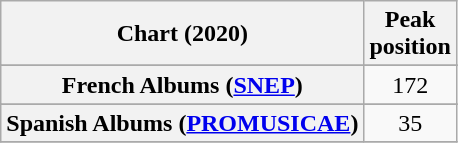<table class="wikitable sortable plainrowheaders" style="text-align:center">
<tr>
<th scope="col">Chart (2020)</th>
<th scope="col">Peak<br>position</th>
</tr>
<tr>
</tr>
<tr>
</tr>
<tr>
</tr>
<tr>
</tr>
<tr>
<th scope="row">French Albums (<a href='#'>SNEP</a>)</th>
<td>172</td>
</tr>
<tr>
</tr>
<tr>
</tr>
<tr>
</tr>
<tr>
<th scope="row">Spanish Albums (<a href='#'>PROMUSICAE</a>)</th>
<td>35</td>
</tr>
<tr>
</tr>
</table>
